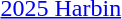<table>
<tr>
<td><a href='#'>2025 Harbin</a></td>
<td></td>
<td></td>
<td></td>
</tr>
</table>
